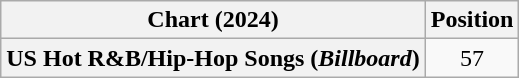<table class="wikitable plainrowheaders" style="text-align:center">
<tr>
<th scope="col">Chart (2024)</th>
<th scope="col">Position</th>
</tr>
<tr>
<th scope="row">US Hot R&B/Hip-Hop Songs (<em>Billboard</em>)</th>
<td>57</td>
</tr>
</table>
